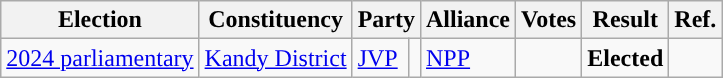<table class="wikitable" style="text-align:left;">
<tr>
<th scope=col>Election</th>
<th scope=col>Constituency</th>
<th scope=col colspan="2">Party</th>
<th scope=col>Alliance</th>
<th scope=col>Votes</th>
<th scope=col>Result</th>
<th scope=col>Ref.</th>
</tr>
<tr>
<td><a href='#'>2024 parliamentary</a></td>
<td><a href='#'>Kandy District</a></td>
<td><a href='#'>JVP</a></td>
<td rowspan="8" style="background:"></td>
<td><a href='#'>NPP</a></td>
<td align=right></td>
<td><strong>Elected</strong></td>
<td></td>
</tr>
</table>
